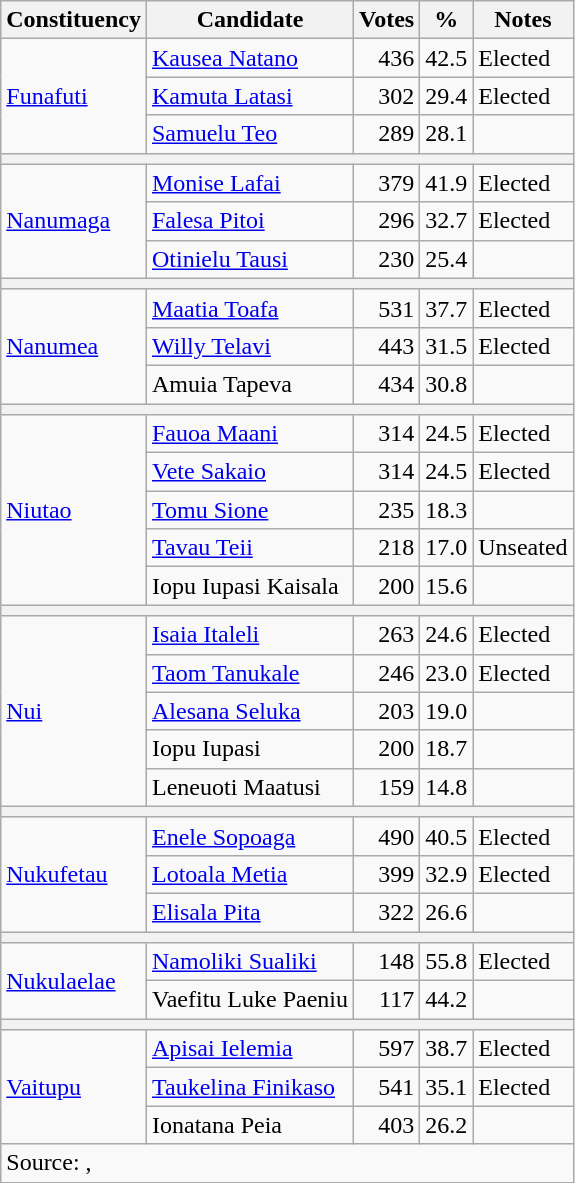<table class=wikitable>
<tr>
<th>Constituency</th>
<th>Candidate</th>
<th>Votes</th>
<th>%</th>
<th>Notes</th>
</tr>
<tr>
<td rowspan=3><a href='#'>Funafuti</a></td>
<td><a href='#'>Kausea Natano</a></td>
<td align=right>436</td>
<td align=right>42.5</td>
<td>Elected</td>
</tr>
<tr>
<td><a href='#'>Kamuta Latasi</a></td>
<td align=right>302</td>
<td align=right>29.4</td>
<td>Elected</td>
</tr>
<tr>
<td><a href='#'>Samuelu Teo</a></td>
<td align=right>289</td>
<td align=right>28.1</td>
<td></td>
</tr>
<tr>
<th colspan=5></th>
</tr>
<tr>
<td rowspan=3><a href='#'>Nanumaga</a></td>
<td><a href='#'>Monise Lafai</a></td>
<td align=right>379</td>
<td align=right>41.9</td>
<td>Elected</td>
</tr>
<tr>
<td><a href='#'>Falesa Pitoi</a></td>
<td align=right>296</td>
<td align=right>32.7</td>
<td>Elected</td>
</tr>
<tr>
<td><a href='#'>Otinielu Tausi</a></td>
<td align=right>230</td>
<td align=right>25.4</td>
<td></td>
</tr>
<tr>
<th colspan=5></th>
</tr>
<tr>
<td rowspan=3><a href='#'>Nanumea</a></td>
<td><a href='#'>Maatia Toafa</a></td>
<td align=right>531</td>
<td align=right>37.7</td>
<td>Elected</td>
</tr>
<tr>
<td><a href='#'>Willy Telavi</a></td>
<td align=right>443</td>
<td align=right>31.5</td>
<td>Elected</td>
</tr>
<tr>
<td>Amuia Tapeva</td>
<td align=right>434</td>
<td align=right>30.8</td>
<td></td>
</tr>
<tr>
<th colspan=5></th>
</tr>
<tr>
<td rowspan=5><a href='#'>Niutao</a></td>
<td><a href='#'>Fauoa Maani</a></td>
<td align=right>314</td>
<td align=right>24.5</td>
<td>Elected</td>
</tr>
<tr>
<td><a href='#'>Vete Sakaio</a></td>
<td align=right>314</td>
<td align=right>24.5</td>
<td>Elected</td>
</tr>
<tr>
<td><a href='#'>Tomu Sione</a></td>
<td align=right>235</td>
<td align=right>18.3</td>
<td></td>
</tr>
<tr>
<td><a href='#'>Tavau Teii</a></td>
<td align=right>218</td>
<td align=right>17.0</td>
<td>Unseated</td>
</tr>
<tr>
<td>Iopu Iupasi Kaisala</td>
<td align=right>200</td>
<td align=right>15.6</td>
<td></td>
</tr>
<tr>
<th colspan=5></th>
</tr>
<tr>
<td rowspan=5><a href='#'>Nui</a></td>
<td><a href='#'>Isaia Italeli</a></td>
<td align=right>263</td>
<td align=right>24.6</td>
<td>Elected</td>
</tr>
<tr>
<td><a href='#'>Taom Tanukale</a></td>
<td align=right>246</td>
<td align=right>23.0</td>
<td>Elected</td>
</tr>
<tr>
<td><a href='#'>Alesana Seluka</a></td>
<td align=right>203</td>
<td align=right>19.0</td>
<td></td>
</tr>
<tr>
<td>Iopu Iupasi</td>
<td align=right>200</td>
<td align=right>18.7</td>
<td></td>
</tr>
<tr>
<td>Leneuoti Maatusi</td>
<td align=right>159</td>
<td align=right>14.8</td>
<td></td>
</tr>
<tr>
<th colspan=5></th>
</tr>
<tr>
<td rowspan=3><a href='#'>Nukufetau</a></td>
<td><a href='#'>Enele Sopoaga</a></td>
<td align=right>490</td>
<td align=right>40.5</td>
<td>Elected</td>
</tr>
<tr>
<td><a href='#'>Lotoala Metia</a></td>
<td align=right>399</td>
<td align=right>32.9</td>
<td>Elected</td>
</tr>
<tr>
<td><a href='#'>Elisala Pita</a></td>
<td align=right>322</td>
<td align=right>26.6</td>
<td></td>
</tr>
<tr>
<th colspan=5></th>
</tr>
<tr>
<td rowspan=2><a href='#'>Nukulaelae</a></td>
<td><a href='#'>Namoliki Sualiki</a></td>
<td align=right>148</td>
<td align=right>55.8</td>
<td>Elected</td>
</tr>
<tr>
<td>Vaefitu Luke Paeniu</td>
<td align=right>117</td>
<td align=right>44.2</td>
<td></td>
</tr>
<tr>
<th colspan=5></th>
</tr>
<tr>
<td rowspan=3><a href='#'>Vaitupu</a></td>
<td><a href='#'>Apisai Ielemia</a></td>
<td align=right>597</td>
<td align=right>38.7</td>
<td>Elected</td>
</tr>
<tr>
<td><a href='#'>Taukelina Finikaso</a></td>
<td align=right>541</td>
<td align=right>35.1</td>
<td>Elected</td>
</tr>
<tr>
<td>Ionatana Peia</td>
<td align=right>403</td>
<td align=right>26.2</td>
<td></td>
</tr>
<tr>
<td colspan=5>Source: , </td>
</tr>
</table>
